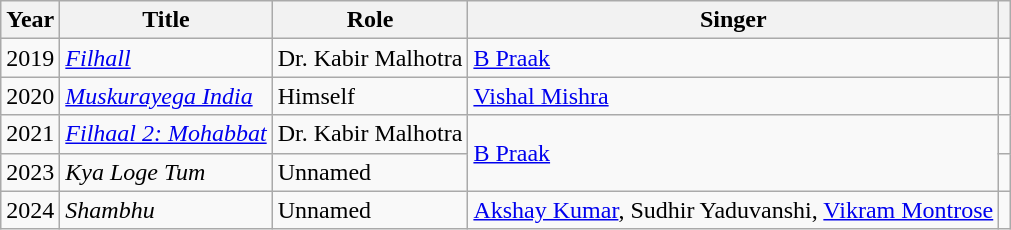<table class="wikitable plainrowheaders">
<tr>
<th scope="col">Year</th>
<th scope="col">Title</th>
<th scope="col">Role</th>
<th scope="col">Singer</th>
<th scope="col" class="unsortable"></th>
</tr>
<tr>
<td>2019</td>
<td><em><a href='#'>Filhall</a></em></td>
<td>Dr. Kabir Malhotra</td>
<td><a href='#'>B Praak</a></td>
<td style="text-align:center;"></td>
</tr>
<tr>
<td>2020</td>
<td><em><a href='#'>Muskurayega India</a></em></td>
<td>Himself</td>
<td><a href='#'>Vishal Mishra</a></td>
<td style="text-align:center;"></td>
</tr>
<tr>
<td>2021</td>
<td><em><a href='#'>Filhaal 2: Mohabbat</a></em></td>
<td>Dr. Kabir Malhotra</td>
<td rowspan="2"><a href='#'>B Praak</a></td>
<td style="text-align:center;"></td>
</tr>
<tr>
<td>2023</td>
<td><em>Kya Loge Tum</em></td>
<td>Unnamed</td>
<td style="text-align:center;"></td>
</tr>
<tr>
<td>2024</td>
<td><em>Shambhu</em></td>
<td>Unnamed</td>
<td><a href='#'>Akshay Kumar</a>, Sudhir Yaduvanshi, <a href='#'>Vikram Montrose</a></td>
<td></td>
</tr>
</table>
